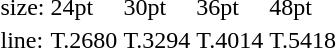<table style="margin-left:40px;">
<tr>
<td>size:</td>
<td>24pt</td>
<td>30pt</td>
<td>36pt</td>
<td>48pt</td>
</tr>
<tr>
<td>line:</td>
<td>T.2680</td>
<td>T.3294</td>
<td>T.4014</td>
<td>T.5418</td>
</tr>
</table>
